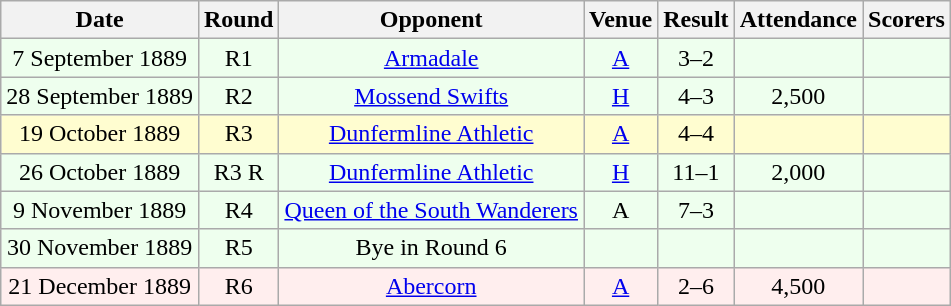<table class="wikitable sortable" style="font-size:100%; text-align:center">
<tr>
<th>Date</th>
<th>Round</th>
<th>Opponent</th>
<th>Venue</th>
<th>Result</th>
<th>Attendance</th>
<th>Scorers</th>
</tr>
<tr bgcolor = "#eeffee">
<td>7 September 1889</td>
<td>R1</td>
<td><a href='#'>Armadale</a></td>
<td><a href='#'>A</a></td>
<td>3–2</td>
<td></td>
<td></td>
</tr>
<tr bgcolor = "#eeffee">
<td>28 September 1889</td>
<td>R2</td>
<td><a href='#'>Mossend Swifts</a></td>
<td><a href='#'>H</a></td>
<td>4–3</td>
<td>2,500</td>
<td></td>
</tr>
<tr bgcolor = "#fffdd">
<td>19 October 1889</td>
<td>R3</td>
<td><a href='#'>Dunfermline Athletic</a></td>
<td><a href='#'>A</a></td>
<td>4–4</td>
<td></td>
<td></td>
</tr>
<tr bgcolor = "#eeffee">
<td>26 October 1889</td>
<td>R3 R</td>
<td><a href='#'>Dunfermline Athletic</a></td>
<td><a href='#'>H</a></td>
<td>11–1</td>
<td>2,000</td>
<td></td>
</tr>
<tr bgcolor = "#eeffee">
<td>9 November 1889</td>
<td>R4</td>
<td><a href='#'>Queen of the South Wanderers</a></td>
<td>A</td>
<td>7–3</td>
<td></td>
<td></td>
</tr>
<tr bgcolor = "#eeffee">
<td>30 November 1889</td>
<td>R5</td>
<td>Bye in Round 6</td>
<td></td>
<td></td>
<td></td>
<td></td>
</tr>
<tr bgcolor = "#ffeeee">
<td>21 December 1889</td>
<td>R6</td>
<td><a href='#'>Abercorn</a></td>
<td><a href='#'>A</a></td>
<td>2–6</td>
<td>4,500</td>
<td></td>
</tr>
</table>
